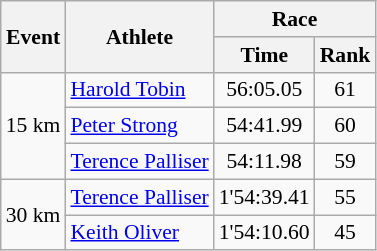<table class="wikitable" border="1" style="font-size:90%">
<tr>
<th rowspan=2>Event</th>
<th rowspan=2>Athlete</th>
<th colspan=2>Race</th>
</tr>
<tr>
<th>Time</th>
<th>Rank</th>
</tr>
<tr>
<td rowspan=3>15 km</td>
<td><a href='#'>Harold Tobin</a></td>
<td align=center>56:05.05</td>
<td align=center>61</td>
</tr>
<tr>
<td><a href='#'>Peter Strong</a></td>
<td align=center>54:41.99</td>
<td align=center>60</td>
</tr>
<tr>
<td><a href='#'>Terence Palliser</a></td>
<td align=center>54:11.98</td>
<td align=center>59</td>
</tr>
<tr>
<td rowspan=2>30 km</td>
<td><a href='#'>Terence Palliser</a></td>
<td align=center>1'54:39.41</td>
<td align=center>55</td>
</tr>
<tr>
<td><a href='#'>Keith Oliver</a></td>
<td align=center>1'54:10.60</td>
<td align=center>45</td>
</tr>
</table>
